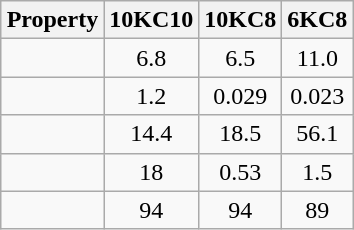<table class="wikitable" style="margin: 1em auto; text-align: center">
<tr>
<th>Property</th>
<th>10KC10</th>
<th>10KC8</th>
<th>6KC8</th>
</tr>
<tr>
<td></td>
<td><span>6.8</span></td>
<td><span>6.5</span></td>
<td><span>11.0</span></td>
</tr>
<tr>
<td></td>
<td><span>1.2</span></td>
<td><span>0.029</span></td>
<td><span>0.023</span></td>
</tr>
<tr>
<td></td>
<td><span>14.4</span></td>
<td><span>18.5</span></td>
<td><span>56.1</span></td>
</tr>
<tr>
<td></td>
<td><span>18</span></td>
<td><span>0.53</span></td>
<td><span>1.5</span></td>
</tr>
<tr>
<td></td>
<td><span>94</span></td>
<td><span>94</span></td>
<td><span>89</span></td>
</tr>
</table>
